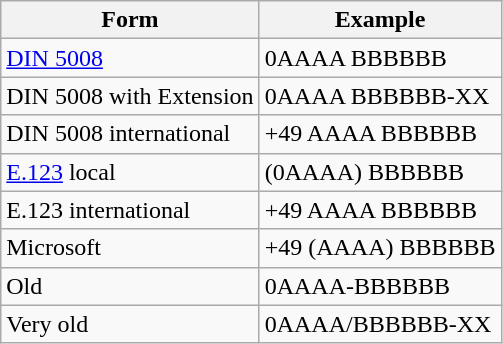<table class="wikitable">
<tr>
<th>Form</th>
<th>Example</th>
</tr>
<tr>
<td><a href='#'>DIN 5008</a></td>
<td>0AAAA BBBBBB</td>
</tr>
<tr>
<td>DIN 5008 with Extension</td>
<td>0AAAA BBBBBB-XX</td>
</tr>
<tr>
<td>DIN 5008 international</td>
<td>+49 AAAA BBBBBB</td>
</tr>
<tr>
<td><a href='#'>E.123</a> local</td>
<td>(0AAAA) BBBBBB</td>
</tr>
<tr>
<td>E.123 international</td>
<td>+49 AAAA BBBBBB</td>
</tr>
<tr>
<td>Microsoft</td>
<td>+49 (AAAA) BBBBBB</td>
</tr>
<tr>
<td>Old</td>
<td>0AAAA-BBBBBB</td>
</tr>
<tr>
<td>Very old</td>
<td>0AAAA/BBBBBB-XX</td>
</tr>
</table>
